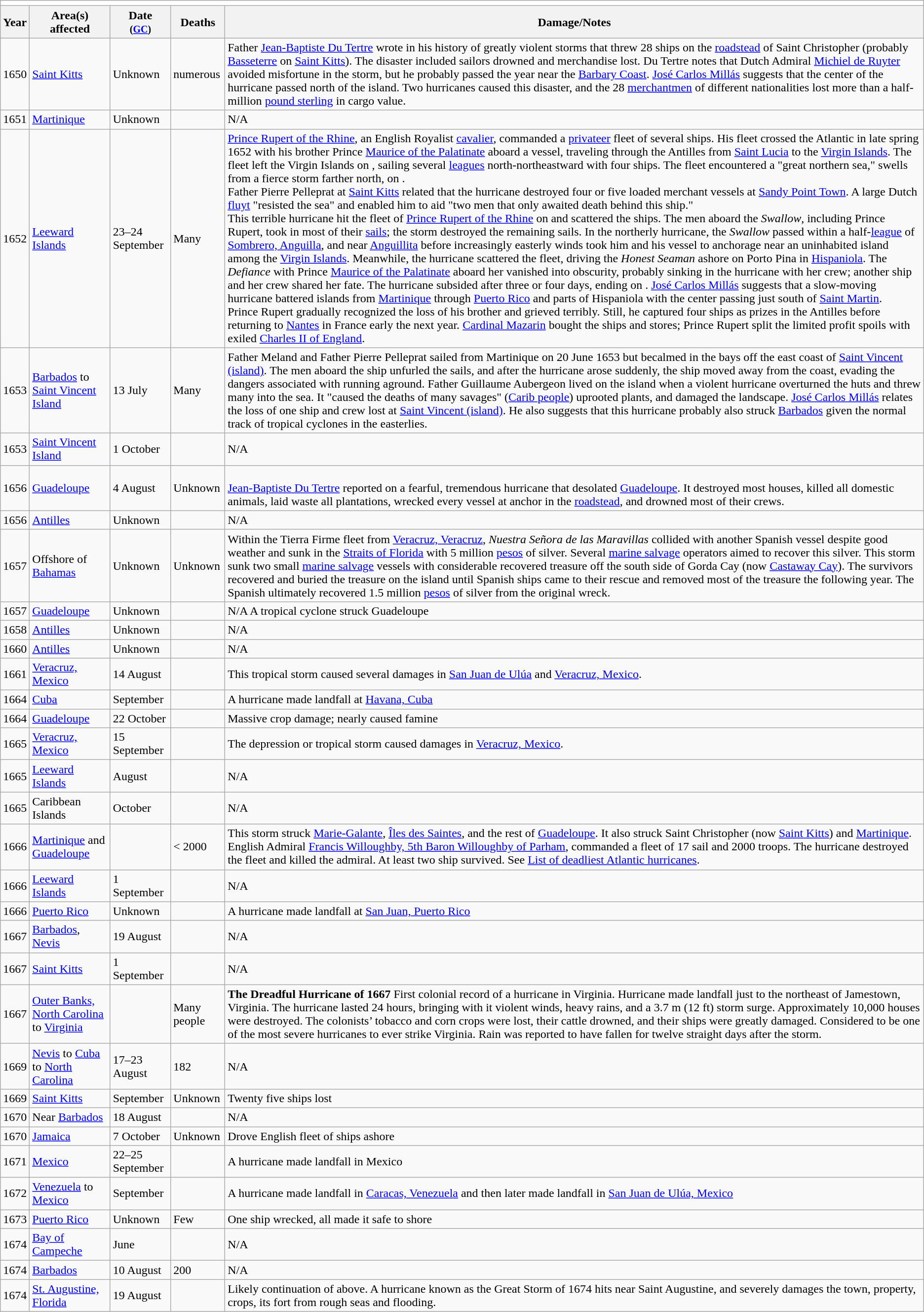<table class="wikitable">
<tr style="background:white">
<td colspan=5></td>
</tr>
<tr>
<th>Year</th>
<th>Area(s) affected</th>
<th>Date<br><small>(<a href='#'>GC</a>)</small></th>
<th>Deaths</th>
<th>Damage/Notes</th>
</tr>
<tr>
<td>1650</td>
<td><a href='#'>Saint Kitts</a></td>
<td>Unknown</td>
<td>numerous</td>
<td>Father <a href='#'>Jean-Baptiste Du Tertre</a> wrote in his history of greatly violent storms that threw 28 ships on the <a href='#'>roadstead</a> of Saint Christopher (probably <a href='#'>Basseterre</a> on <a href='#'>Saint Kitts</a>). The disaster included sailors drowned and merchandise lost. Du Tertre notes that Dutch Admiral <a href='#'>Michiel de Ruyter</a> avoided misfortune in the storm, but he probably passed the year near the <a href='#'>Barbary Coast</a>. <a href='#'>José Carlos Millás</a> suggests that the center of the hurricane passed north of the island. Two hurricanes caused this disaster, and the 28 <a href='#'>merchantmen</a> of different nationalities lost more than a half-million <a href='#'>pound sterling</a> in cargo value.</td>
</tr>
<tr>
<td>1651</td>
<td><a href='#'>Martinique</a></td>
<td>Unknown</td>
<td></td>
<td>N/A </td>
</tr>
<tr>
<td>1652</td>
<td><a href='#'>Leeward Islands</a></td>
<td>23–24 September</td>
<td>Many</td>
<td><a href='#'>Prince Rupert of the Rhine</a>, an English Royalist <a href='#'>cavalier</a>, commanded a <a href='#'>privateer</a> fleet of several ships. His fleet crossed the Atlantic in late spring 1652 with his brother Prince <a href='#'>Maurice of the Palatinate</a> aboard a vessel, traveling through the Antilles from <a href='#'>Saint Lucia</a> to the <a href='#'>Virgin Islands</a>. The fleet left the Virgin Islands on , sailing several <a href='#'>leagues</a> north-northeastward with four ships. The fleet encountered a "great northern sea," swells from a fierce storm farther north, on .<br>Father Pierre Pelleprat at <a href='#'>Saint Kitts</a> related that the hurricane destroyed four or five loaded merchant vessels at <a href='#'>Sandy Point Town</a>. A large Dutch <a href='#'>fluyt</a> "resisted the sea" and enabled him to aid "two men that only awaited death behind this ship."<br>This terrible hurricane hit the fleet of <a href='#'>Prince Rupert of the Rhine</a> on  and scattered the ships. The men aboard the <em>Swallow</em>, including Prince Rupert, took in most of their <a href='#'>sails</a>; the storm destroyed the remaining sails. In the northerly hurricane, the <em>Swallow</em> passed within a half-<a href='#'>league</a> of <a href='#'>Sombrero, Anguilla</a>, and near <a href='#'>Anguillita</a> before increasingly easterly winds took him and his vessel to anchorage near an uninhabited island among the <a href='#'>Virgin Islands</a>. Meanwhile, the hurricane scattered the fleet, driving the <em>Honest Seaman</em> ashore on Porto Pina in <a href='#'>Hispaniola</a>. The <em>Defiance</em> with Prince <a href='#'>Maurice of the Palatinate</a> aboard her vanished into obscurity, probably sinking in the hurricane with her crew; another ship and her crew shared her fate. The hurricane subsided after three or four days, ending on . <a href='#'>José Carlos Millás</a> suggests that a slow-moving hurricane battered islands from <a href='#'>Martinique</a> through <a href='#'>Puerto Rico</a> and parts of Hispaniola with the center passing just south of <a href='#'>Saint Martin</a>.<br>Prince Rupert gradually recognized the loss of his brother and grieved terribly. Still, he captured four ships as prizes in the Antilles before returning to <a href='#'>Nantes</a> in France early the next year. <a href='#'>Cardinal Mazarin</a> bought the ships and stores; Prince Rupert split the limited profit spoils with exiled <a href='#'>Charles II of England</a>.</td>
</tr>
<tr>
<td>1653</td>
<td><a href='#'>Barbados</a> to <a href='#'>Saint Vincent Island</a></td>
<td>13 July</td>
<td>Many</td>
<td>Father Meland and Father Pierre Pelleprat sailed from Martinique on 20 June 1653 but becalmed in the bays off the east coast of <a href='#'>Saint Vincent (island)</a>. The men aboard the ship unfurled the sails, and after the hurricane arose suddenly, the ship moved away from the coast, evading the dangers associated with running aground. Father Guillaume Aubergeon lived on the island when a violent hurricane overturned the huts and threw many into the sea. It "caused the deaths of many savages" (<a href='#'>Carib people</a>) uprooted plants, and damaged the landscape. <a href='#'>José Carlos Millás</a> relates the loss of one ship and crew lost at <a href='#'>Saint Vincent (island)</a>. He also suggests that this hurricane probably also struck <a href='#'>Barbados</a> given the normal track of tropical cyclones in the easterlies.</td>
</tr>
<tr>
<td>1653</td>
<td><a href='#'>Saint Vincent Island</a></td>
<td>1 October</td>
<td></td>
<td>N/A </td>
</tr>
<tr>
<td>1656</td>
<td><a href='#'>Guadeloupe</a></td>
<td>4 August</td>
<td>Unknown</td>
<td><br><a href='#'>Jean-Baptiste Du Tertre</a> reported on a fearful, tremendous hurricane that desolated <a href='#'>Guadeloupe</a>. It destroyed most houses, killed all domestic animals, laid waste all plantations, wrecked every vessel at anchor in the <a href='#'>roadstead</a>, and drowned most of their crews.</td>
</tr>
<tr>
<td>1656</td>
<td><a href='#'>Antilles</a></td>
<td>Unknown</td>
<td></td>
<td>N/A </td>
</tr>
<tr>
<td>1657</td>
<td>Offshore of <a href='#'>Bahamas</a></td>
<td>Unknown</td>
<td>Unknown</td>
<td>Within the Tierra Firme fleet from <a href='#'>Veracruz, Veracruz</a>, <em>Nuestra Señora de las Maravillas</em> collided with another Spanish vessel despite good weather and sunk in the <a href='#'>Straits of Florida</a> with 5 million <a href='#'>pesos</a> of silver. Several <a href='#'>marine salvage</a> operators aimed to recover this silver. This storm sunk two small <a href='#'>marine salvage</a> vessels with considerable recovered treasure off the south side of Gorda Cay (now <a href='#'>Castaway Cay</a>). The survivors recovered and buried the treasure on the island until Spanish ships came to their rescue and removed most of the treasure the following year. The Spanish ultimately recovered 1.5 million <a href='#'>pesos</a> of silver from the original wreck.</td>
</tr>
<tr>
<td>1657</td>
<td><a href='#'>Guadeloupe</a></td>
<td>Unknown</td>
<td></td>
<td>N/A A tropical cyclone struck Guadeloupe </td>
</tr>
<tr>
<td>1658</td>
<td><a href='#'>Antilles</a></td>
<td>Unknown</td>
<td></td>
<td>N/A </td>
</tr>
<tr>
<td>1660</td>
<td><a href='#'>Antilles</a></td>
<td>Unknown</td>
<td></td>
<td>N/A </td>
</tr>
<tr>
<td>1661</td>
<td><a href='#'>Veracruz, Mexico</a></td>
<td>14 August</td>
<td></td>
<td>This tropical storm caused several damages in <a href='#'>San Juan de Ulúa</a> and <a href='#'>Veracruz, Mexico</a>.</td>
</tr>
<tr>
<td>1664</td>
<td><a href='#'>Cuba</a></td>
<td>September</td>
<td></td>
<td>A hurricane made landfall at <a href='#'>Havana, Cuba</a></td>
</tr>
<tr>
<td>1664</td>
<td><a href='#'>Guadeloupe</a></td>
<td>22 October</td>
<td></td>
<td>Massive crop damage; nearly caused famine</td>
</tr>
<tr>
<td>1665</td>
<td><a href='#'>Veracruz, Mexico</a></td>
<td>15 September</td>
<td></td>
<td>The depression or tropical storm caused damages in <a href='#'>Veracruz, Mexico</a>.</td>
</tr>
<tr>
<td>1665</td>
<td><a href='#'>Leeward Islands</a></td>
<td>August</td>
<td></td>
<td>N/A </td>
</tr>
<tr>
<td>1665</td>
<td>Caribbean Islands</td>
<td>October</td>
<td></td>
<td>N/A </td>
</tr>
<tr>
<td>1666</td>
<td><a href='#'>Martinique</a> and <a href='#'>Guadeloupe</a></td>
<td></td>
<td>< 2000</td>
<td>This storm struck <a href='#'>Marie-Galante</a>, <a href='#'>Îles des Saintes</a>, and the rest of <a href='#'>Guadeloupe</a>. It also struck Saint Christopher (now <a href='#'>Saint Kitts</a>) and <a href='#'>Martinique</a>. English Admiral <a href='#'>Francis Willoughby, 5th Baron Willoughby of Parham</a>, commanded a fleet of 17 sail and 2000 troops. The hurricane destroyed the fleet and killed the admiral. At least two ship survived. See <a href='#'>List of deadliest Atlantic hurricanes</a>.</td>
</tr>
<tr>
<td>1666</td>
<td><a href='#'>Leeward Islands</a></td>
<td>1 September</td>
<td></td>
<td>N/A </td>
</tr>
<tr>
<td>1666</td>
<td><a href='#'>Puerto Rico</a></td>
<td>Unknown</td>
<td></td>
<td>A hurricane made landfall at <a href='#'>San Juan, Puerto Rico</a></td>
</tr>
<tr>
<td>1667</td>
<td><a href='#'>Barbados</a>, <a href='#'>Nevis</a></td>
<td>19 August</td>
<td></td>
<td>N/A </td>
</tr>
<tr>
<td>1667</td>
<td><a href='#'>Saint Kitts</a></td>
<td>1 September</td>
<td></td>
<td>N/A </td>
</tr>
<tr>
<td>1667</td>
<td><a href='#'>Outer Banks, North Carolina</a> to <a href='#'>Virginia</a></td>
<td></td>
<td>Many people</td>
<td><strong>The Dreadful Hurricane of 1667</strong> First colonial record of a hurricane in Virginia. Hurricane made landfall just to the northeast of Jamestown, Virginia. The hurricane lasted 24 hours, bringing with it violent winds, heavy rains, and a 3.7 m (12 ft) storm surge. Approximately 10,000 houses were destroyed. The colonists’ tobacco and corn crops were lost, their cattle drowned, and their ships were greatly damaged. Considered to be one of the most severe hurricanes to ever strike Virginia. Rain was reported to have fallen for twelve straight days after the storm.</td>
</tr>
<tr>
<td>1669</td>
<td><a href='#'>Nevis</a> to <a href='#'>Cuba</a> to <a href='#'>North Carolina</a></td>
<td>17–23 August</td>
<td>182</td>
<td>N/A</td>
</tr>
<tr>
<td>1669</td>
<td><a href='#'>Saint Kitts</a></td>
<td>September</td>
<td>Unknown</td>
<td>Twenty five ships lost</td>
</tr>
<tr>
<td>1670</td>
<td>Near <a href='#'>Barbados</a></td>
<td>18 August</td>
<td></td>
<td>N/A </td>
</tr>
<tr>
<td>1670</td>
<td><a href='#'>Jamaica</a></td>
<td>7 October</td>
<td>Unknown</td>
<td>Drove English fleet of ships ashore</td>
</tr>
<tr>
<td>1671</td>
<td><a href='#'>Mexico</a></td>
<td>22–25 September</td>
<td></td>
<td>A hurricane made landfall in Mexico </td>
</tr>
<tr>
<td>1672</td>
<td><a href='#'>Venezuela</a> to <a href='#'>Mexico</a></td>
<td>September</td>
<td></td>
<td>A hurricane made landfall in <a href='#'>Caracas, Venezuela</a> and then later made landfall in <a href='#'>San Juan de Ulúa, Mexico</a></td>
</tr>
<tr>
<td>1673</td>
<td><a href='#'>Puerto Rico</a></td>
<td>Unknown</td>
<td>Few</td>
<td>One ship wrecked, all made it safe to shore</td>
</tr>
<tr>
<td>1674</td>
<td><a href='#'>Bay of Campeche</a></td>
<td>June</td>
<td></td>
<td>N/A </td>
</tr>
<tr>
<td>1674</td>
<td><a href='#'>Barbados</a></td>
<td>10 August</td>
<td>200</td>
<td>N/A</td>
</tr>
<tr>
<td>1674</td>
<td><a href='#'>St. Augustine, Florida</a></td>
<td>19 August</td>
<td></td>
<td>Likely continuation of above. A hurricane known as the Great Storm of 1674 hits near Saint Augustine, and severely damages the town, property, crops, its fort from rough seas and flooding.</td>
</tr>
</table>
